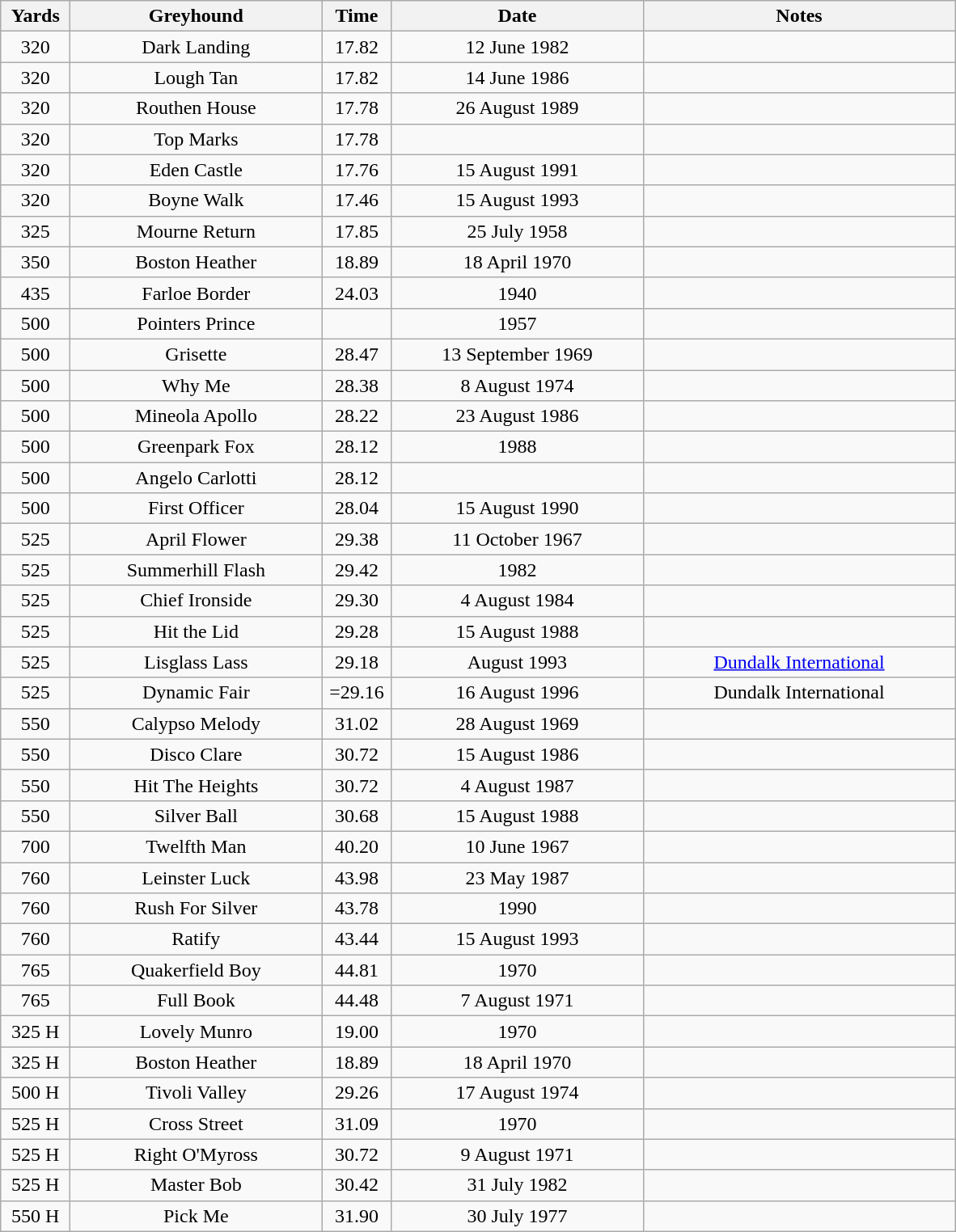<table class="wikitable" style="font-size: 100%">
<tr>
<th width=50>Yards</th>
<th width=200>Greyhound</th>
<th width=50>Time</th>
<th width=200>Date</th>
<th width=250>Notes</th>
</tr>
<tr align=center>
<td>320</td>
<td>Dark Landing</td>
<td>17.82</td>
<td>12 June 1982</td>
<td></td>
</tr>
<tr align=center>
<td>320</td>
<td>Lough Tan</td>
<td>17.82</td>
<td>14 June 1986</td>
<td></td>
</tr>
<tr align=center>
<td>320</td>
<td>Routhen House</td>
<td>17.78</td>
<td>26 August 1989</td>
<td></td>
</tr>
<tr align=center>
<td>320</td>
<td>Top Marks</td>
<td>17.78</td>
<td></td>
<td></td>
</tr>
<tr align=center>
<td>320</td>
<td>Eden Castle</td>
<td>17.76</td>
<td>15 August 1991</td>
<td></td>
</tr>
<tr align=center>
<td>320</td>
<td>Boyne Walk</td>
<td>17.46</td>
<td>15 August 1993</td>
<td></td>
</tr>
<tr align=center>
<td>325</td>
<td>Mourne Return</td>
<td>17.85</td>
<td>25 July 1958</td>
<td></td>
</tr>
<tr align=center>
<td>350</td>
<td>Boston Heather</td>
<td>18.89</td>
<td>18 April 1970</td>
<td></td>
</tr>
<tr align=center>
<td>435</td>
<td>Farloe Border</td>
<td>24.03</td>
<td>1940</td>
<td></td>
</tr>
<tr align=center>
<td>500</td>
<td>Pointers Prince</td>
<td></td>
<td>1957</td>
<td></td>
</tr>
<tr align=center>
<td>500</td>
<td>Grisette</td>
<td>28.47</td>
<td>13 September 1969</td>
<td></td>
</tr>
<tr align=center>
<td>500</td>
<td>Why Me</td>
<td>28.38</td>
<td>8 August 1974</td>
<td></td>
</tr>
<tr align=center>
<td>500</td>
<td>Mineola Apollo</td>
<td>28.22</td>
<td>23 August 1986</td>
<td></td>
</tr>
<tr align=center>
<td>500</td>
<td>Greenpark Fox</td>
<td>28.12</td>
<td>1988</td>
<td></td>
</tr>
<tr align=center>
<td>500</td>
<td>Angelo Carlotti</td>
<td>28.12</td>
<td></td>
<td></td>
</tr>
<tr align=center>
<td>500</td>
<td>First Officer</td>
<td>28.04</td>
<td>15 August 1990</td>
<td></td>
</tr>
<tr align=center>
<td>525</td>
<td>April Flower</td>
<td>29.38</td>
<td>11 October 1967</td>
<td></td>
</tr>
<tr align=center>
<td>525</td>
<td>Summerhill Flash</td>
<td>29.42</td>
<td>1982</td>
<td></td>
</tr>
<tr align=center>
<td>525</td>
<td>Chief Ironside</td>
<td>29.30</td>
<td>4 August 1984</td>
<td></td>
</tr>
<tr align=center>
<td>525</td>
<td>Hit the Lid</td>
<td>29.28</td>
<td>15 August 1988</td>
<td></td>
</tr>
<tr align=center>
<td>525</td>
<td>Lisglass Lass</td>
<td>29.18</td>
<td>August 1993</td>
<td><a href='#'>Dundalk International</a></td>
</tr>
<tr align=center>
<td>525</td>
<td>Dynamic Fair</td>
<td>=29.16</td>
<td>16 August 1996</td>
<td>Dundalk International</td>
</tr>
<tr align=center>
<td>550</td>
<td>Calypso Melody</td>
<td>31.02</td>
<td>28 August 1969</td>
<td></td>
</tr>
<tr align=center>
<td>550</td>
<td>Disco Clare</td>
<td>30.72</td>
<td>15 August 1986</td>
<td></td>
</tr>
<tr align=center>
<td>550</td>
<td>Hit The Heights</td>
<td>30.72</td>
<td>4 August 1987</td>
<td></td>
</tr>
<tr align=center>
<td>550</td>
<td>Silver Ball</td>
<td>30.68</td>
<td>15 August 1988</td>
<td></td>
</tr>
<tr align=center>
<td>700</td>
<td>Twelfth Man</td>
<td>40.20</td>
<td>10 June 1967</td>
<td></td>
</tr>
<tr align=center>
<td>760</td>
<td>Leinster Luck</td>
<td>43.98</td>
<td>23 May 1987</td>
<td></td>
</tr>
<tr align=center>
<td>760</td>
<td>Rush For Silver</td>
<td>43.78</td>
<td>1990</td>
<td></td>
</tr>
<tr align=center>
<td>760</td>
<td>Ratify</td>
<td>43.44</td>
<td>15 August 1993</td>
<td></td>
</tr>
<tr align=center>
<td>765</td>
<td>Quakerfield Boy</td>
<td>44.81</td>
<td>1970</td>
<td></td>
</tr>
<tr align=center>
<td>765</td>
<td>Full Book</td>
<td>44.48</td>
<td>7 August 1971</td>
<td></td>
</tr>
<tr align=center>
<td>325 H</td>
<td>Lovely Munro</td>
<td>19.00</td>
<td>1970</td>
<td></td>
</tr>
<tr align=center>
<td>325 H</td>
<td>Boston Heather</td>
<td>18.89</td>
<td>18 April 1970</td>
<td></td>
</tr>
<tr align=center>
<td>500 H</td>
<td>Tivoli Valley</td>
<td>29.26</td>
<td>17 August 1974</td>
<td></td>
</tr>
<tr align=center>
<td>525 H</td>
<td>Cross Street</td>
<td>31.09</td>
<td>1970</td>
<td></td>
</tr>
<tr align=center>
<td>525 H</td>
<td>Right O'Myross</td>
<td>30.72</td>
<td>9 August 1971</td>
<td></td>
</tr>
<tr align=center>
<td>525 H</td>
<td>Master Bob</td>
<td>30.42</td>
<td>31 July 1982</td>
<td></td>
</tr>
<tr align=center>
<td>550 H</td>
<td>Pick Me</td>
<td>31.90</td>
<td>30 July 1977</td>
<td></td>
</tr>
</table>
